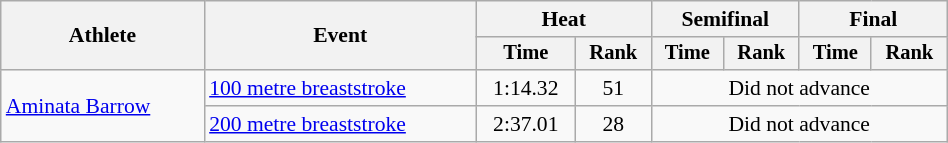<table class="wikitable" style="text-align:center; font-size:90%; width:50%;">
<tr>
<th rowspan="2">Athlete</th>
<th rowspan="2">Event</th>
<th colspan="2">Heat</th>
<th colspan="2">Semifinal</th>
<th colspan="2">Final</th>
</tr>
<tr style="font-size:95%">
<th>Time</th>
<th>Rank</th>
<th>Time</th>
<th>Rank</th>
<th>Time</th>
<th>Rank</th>
</tr>
<tr>
<td align=left rowspan=2><a href='#'>Aminata Barrow</a></td>
<td align=left><a href='#'>100 metre breaststroke</a></td>
<td>1:14.32</td>
<td>51</td>
<td colspan=4>Did not advance</td>
</tr>
<tr>
<td align=left><a href='#'>200 metre breaststroke</a></td>
<td>2:37.01</td>
<td>28</td>
<td colspan=4>Did not advance</td>
</tr>
</table>
